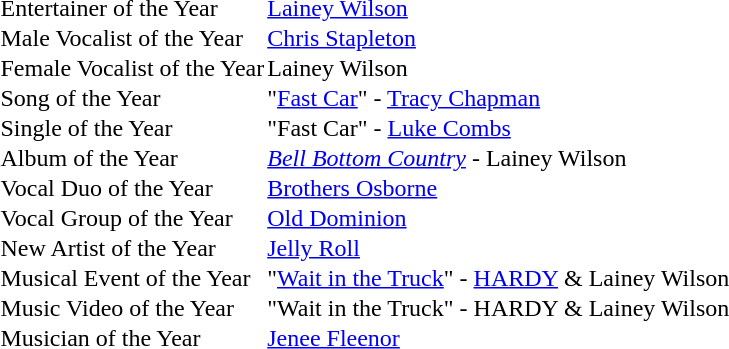<table cellspacing="0" cellpadding="1" border="0">
<tr>
<td>Entertainer of the Year</td>
<td><a href='#'>Lainey Wilson</a></td>
</tr>
<tr>
<td>Male Vocalist of the Year</td>
<td><a href='#'>Chris Stapleton</a></td>
</tr>
<tr>
<td>Female Vocalist of the Year</td>
<td>Lainey Wilson</td>
</tr>
<tr>
<td>Song of the Year</td>
<td>"<a href='#'>Fast Car</a>" - <a href='#'>Tracy Chapman</a></td>
</tr>
<tr>
<td>Single of the Year</td>
<td>"Fast Car" - <a href='#'>Luke Combs</a></td>
</tr>
<tr>
<td>Album of the Year</td>
<td><em><a href='#'>Bell Bottom Country</a></em> - Lainey Wilson</td>
</tr>
<tr>
<td>Vocal Duo of the Year</td>
<td><a href='#'>Brothers Osborne</a></td>
</tr>
<tr>
<td>Vocal Group of the Year</td>
<td><a href='#'>Old Dominion</a></td>
</tr>
<tr>
<td>New Artist of the Year</td>
<td><a href='#'>Jelly Roll</a></td>
</tr>
<tr>
<td>Musical Event of the Year</td>
<td>"<a href='#'>Wait in the Truck</a>" - <a href='#'>HARDY</a> & Lainey Wilson</td>
</tr>
<tr>
<td>Music Video of the Year</td>
<td>"Wait in the Truck" - HARDY & Lainey Wilson</td>
</tr>
<tr>
<td>Musician of the Year</td>
<td><a href='#'>Jenee Fleenor</a></td>
</tr>
</table>
